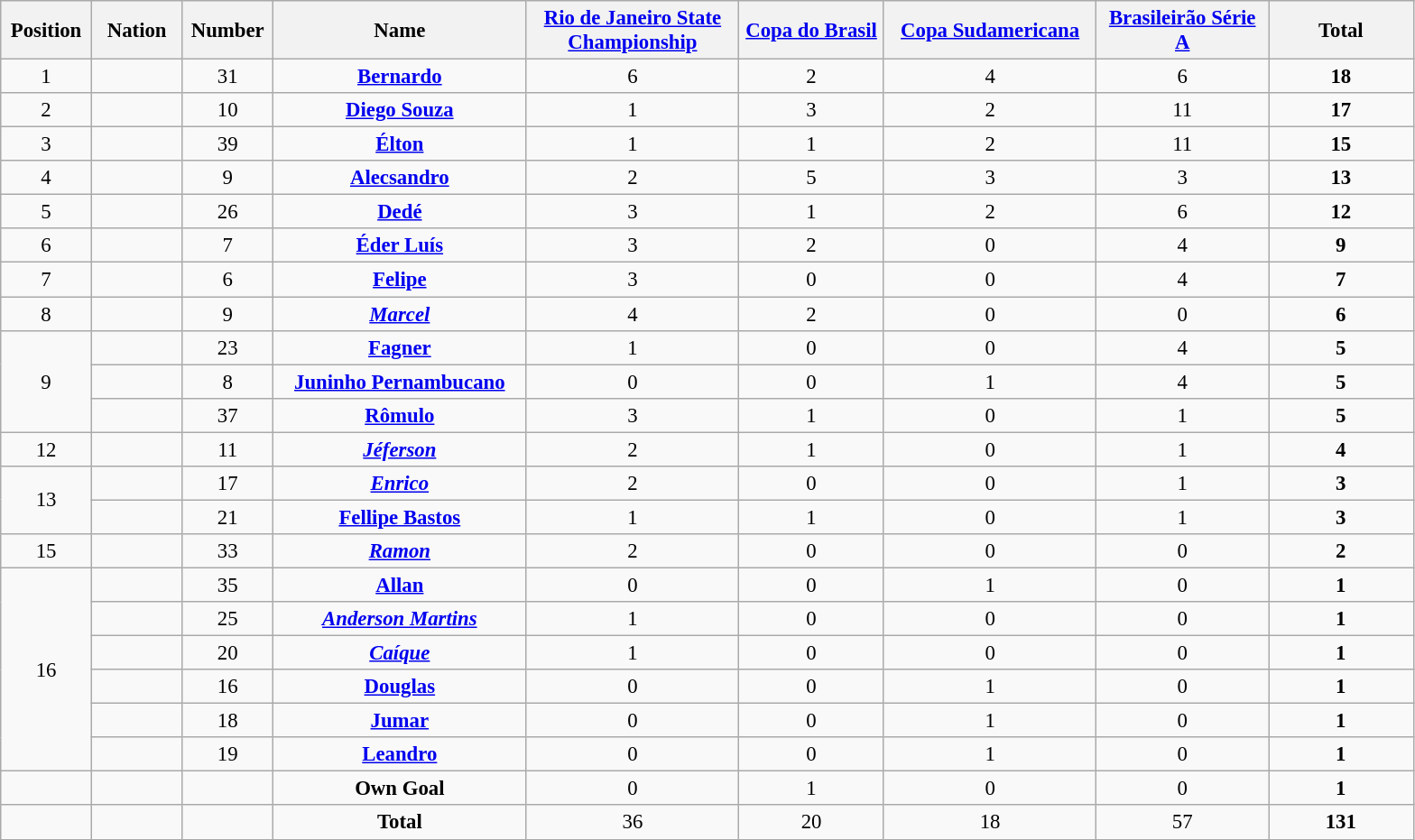<table class="wikitable" style="font-size: 95%; text-align: center;">
<tr>
<th width=60>Position</th>
<th width=60>Nation</th>
<th width=60>Number</th>
<th width=180>Name</th>
<th width=150><a href='#'>Rio de Janeiro State Championship</a></th>
<th width=100><a href='#'>Copa do Brasil</a></th>
<th width=150><a href='#'>Copa Sudamericana</a></th>
<th width=120><a href='#'>Brasileirão Série A</a></th>
<th width=100>Total</th>
</tr>
<tr>
<td>1</td>
<td></td>
<td>31</td>
<td><strong><a href='#'>Bernardo</a></strong></td>
<td>6</td>
<td>2</td>
<td>4</td>
<td>6</td>
<td><strong>18</strong></td>
</tr>
<tr>
<td>2</td>
<td></td>
<td>10</td>
<td><strong><a href='#'>Diego Souza</a></strong></td>
<td>1</td>
<td>3</td>
<td>2</td>
<td>11</td>
<td><strong>17</strong></td>
</tr>
<tr>
<td>3</td>
<td></td>
<td>39</td>
<td><strong><a href='#'>Élton</a></strong></td>
<td>1</td>
<td>1</td>
<td>2</td>
<td>11</td>
<td><strong>15</strong></td>
</tr>
<tr>
<td>4</td>
<td></td>
<td>9</td>
<td><strong><a href='#'>Alecsandro</a></strong></td>
<td>2</td>
<td>5</td>
<td>3</td>
<td>3</td>
<td><strong>13</strong></td>
</tr>
<tr>
<td>5</td>
<td></td>
<td>26</td>
<td><strong><a href='#'>Dedé</a></strong></td>
<td>3</td>
<td>1</td>
<td>2</td>
<td>6</td>
<td><strong>12</strong></td>
</tr>
<tr>
<td>6</td>
<td></td>
<td>7</td>
<td><strong><a href='#'>Éder Luís</a></strong></td>
<td>3</td>
<td>2</td>
<td>0</td>
<td>4</td>
<td><strong>9</strong></td>
</tr>
<tr>
<td>7</td>
<td></td>
<td>6</td>
<td><strong><a href='#'>Felipe</a></strong></td>
<td>3</td>
<td>0</td>
<td>0</td>
<td>4</td>
<td><strong>7</strong></td>
</tr>
<tr>
<td>8</td>
<td></td>
<td>9</td>
<td><strong><em><a href='#'>Marcel</a></em></strong></td>
<td>4</td>
<td>2</td>
<td>0</td>
<td>0</td>
<td><strong>6</strong></td>
</tr>
<tr>
<td rowspan=3>9</td>
<td></td>
<td>23</td>
<td><strong><a href='#'>Fagner</a></strong></td>
<td>1</td>
<td>0</td>
<td>0</td>
<td>4</td>
<td><strong>5</strong></td>
</tr>
<tr>
<td></td>
<td>8</td>
<td><strong><a href='#'>Juninho Pernambucano</a></strong></td>
<td>0</td>
<td>0</td>
<td>1</td>
<td>4</td>
<td><strong>5</strong></td>
</tr>
<tr>
<td></td>
<td>37</td>
<td><strong><a href='#'>Rômulo</a></strong></td>
<td>3</td>
<td>1</td>
<td>0</td>
<td>1</td>
<td><strong>5</strong></td>
</tr>
<tr>
<td>12</td>
<td></td>
<td>11</td>
<td><strong><em><a href='#'>Jéferson</a></em></strong></td>
<td>2</td>
<td>1</td>
<td>0</td>
<td>1</td>
<td><strong>4</strong></td>
</tr>
<tr>
<td rowspan=2>13</td>
<td></td>
<td>17</td>
<td><strong><em><a href='#'>Enrico</a></em></strong></td>
<td>2</td>
<td>0</td>
<td>0</td>
<td>1</td>
<td><strong>3</strong></td>
</tr>
<tr>
<td></td>
<td>21</td>
<td><strong><a href='#'>Fellipe Bastos</a></strong></td>
<td>1</td>
<td>1</td>
<td>0</td>
<td>1</td>
<td><strong>3</strong></td>
</tr>
<tr>
<td>15</td>
<td></td>
<td>33</td>
<td><strong><em><a href='#'>Ramon</a></em></strong></td>
<td>2</td>
<td>0</td>
<td>0</td>
<td>0</td>
<td><strong>2</strong></td>
</tr>
<tr>
<td rowspan=6>16</td>
<td></td>
<td>35</td>
<td><strong><a href='#'>Allan</a></strong></td>
<td>0</td>
<td>0</td>
<td>1</td>
<td>0</td>
<td><strong>1</strong></td>
</tr>
<tr>
<td></td>
<td>25</td>
<td><strong><em><a href='#'>Anderson Martins</a></em></strong></td>
<td>1</td>
<td>0</td>
<td>0</td>
<td>0</td>
<td><strong>1</strong></td>
</tr>
<tr>
<td></td>
<td>20</td>
<td><strong><em><a href='#'>Caíque</a></em></strong></td>
<td>1</td>
<td>0</td>
<td>0</td>
<td>0</td>
<td><strong>1</strong></td>
</tr>
<tr>
<td></td>
<td>16</td>
<td><strong><a href='#'>Douglas</a></strong></td>
<td>0</td>
<td>0</td>
<td>1</td>
<td>0</td>
<td><strong>1</strong></td>
</tr>
<tr>
<td></td>
<td>18</td>
<td><strong><a href='#'>Jumar</a></strong></td>
<td>0</td>
<td>0</td>
<td>1</td>
<td>0</td>
<td><strong>1</strong></td>
</tr>
<tr>
<td></td>
<td>19</td>
<td><strong><a href='#'>Leandro</a></strong></td>
<td>0</td>
<td>0</td>
<td>1</td>
<td>0</td>
<td><strong>1</strong></td>
</tr>
<tr>
<td></td>
<td></td>
<td></td>
<td><strong>Own Goal</strong></td>
<td>0</td>
<td>1</td>
<td>0</td>
<td>0</td>
<td><strong>1</strong></td>
</tr>
<tr>
<td></td>
<td></td>
<td></td>
<td><strong>Total</strong></td>
<td>36</td>
<td>20</td>
<td>18</td>
<td>57</td>
<td><strong>131</strong></td>
</tr>
</table>
